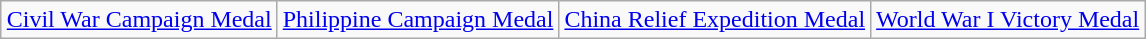<table class="wikitable" style="margin:1em auto; text-align:center;">
<tr>
<td><a href='#'>Civil War Campaign Medal</a></td>
<td><a href='#'>Philippine Campaign Medal</a></td>
<td><a href='#'>China Relief Expedition Medal</a></td>
<td><a href='#'>World War I Victory Medal</a></td>
</tr>
</table>
